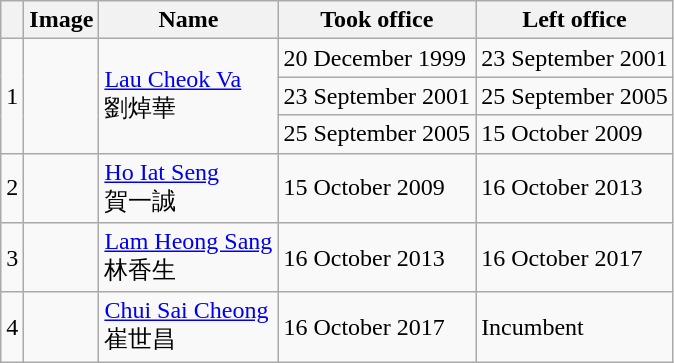<table class="wikitable sortable">
<tr>
<th></th>
<th>Image</th>
<th>Name</th>
<th>Took office</th>
<th>Left office</th>
</tr>
<tr>
<td rowspan=3>1</td>
<td rowspan=3></td>
<td rowspan=3><a href='#'>Lau Cheok Va</a><br>劉焯華</td>
<td>20 December 1999</td>
<td>23 September 2001</td>
</tr>
<tr>
<td>23 September 2001</td>
<td>25 September 2005</td>
</tr>
<tr>
<td>25 September 2005</td>
<td>15 October 2009</td>
</tr>
<tr>
<td>2</td>
<td></td>
<td><a href='#'>Ho Iat Seng</a><br>賀一誠</td>
<td>15 October 2009</td>
<td>16 October 2013</td>
</tr>
<tr>
<td>3</td>
<td></td>
<td><a href='#'>Lam Heong Sang</a><br>林香生</td>
<td>16 October 2013</td>
<td>16 October 2017</td>
</tr>
<tr>
<td>4</td>
<td></td>
<td><a href='#'>Chui Sai Cheong</a><br>崔世昌</td>
<td>16 October 2017</td>
<td>Incumbent</td>
</tr>
</table>
